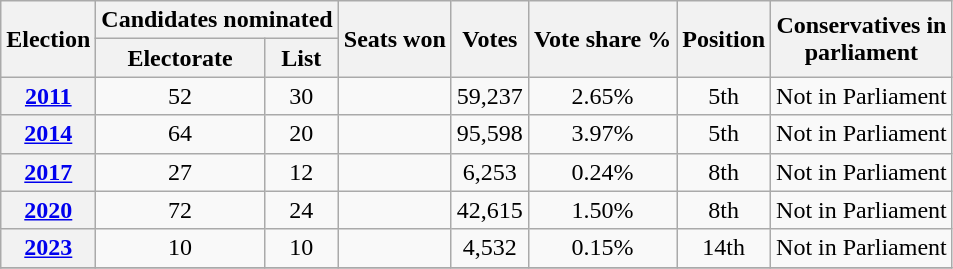<table class=wikitable>
<tr>
<th rowspan=2>Election</th>
<th colspan=2>Candidates nominated</th>
<th rowspan=2>Seats won</th>
<th rowspan=2>Votes</th>
<th rowspan=2>Vote share %</th>
<th rowspan=2>Position</th>
<th rowspan=2>Conservatives in <br> parliament</th>
</tr>
<tr align="center">
<th>Electorate</th>
<th>List</th>
</tr>
<tr align="center">
<th><a href='#'>2011</a></th>
<td>52</td>
<td>30</td>
<td></td>
<td>59,237</td>
<td> 2.65%</td>
<td>5th</td>
<td>Not in Parliament</td>
</tr>
<tr align="center">
<th><a href='#'>2014</a></th>
<td>64</td>
<td>20</td>
<td></td>
<td>95,598</td>
<td> 3.97%</td>
<td>5th</td>
<td>Not in Parliament</td>
</tr>
<tr align="center">
<th><a href='#'>2017</a></th>
<td>27</td>
<td>12</td>
<td></td>
<td>6,253</td>
<td> 0.24%</td>
<td>8th</td>
<td>Not in Parliament</td>
</tr>
<tr align="center">
<th><a href='#'>2020</a></th>
<td>72</td>
<td>24</td>
<td></td>
<td>42,615</td>
<td> 1.50%</td>
<td>8th</td>
<td>Not in Parliament</td>
</tr>
<tr align="center">
<th><a href='#'>2023</a></th>
<td>10</td>
<td>10</td>
<td></td>
<td>4,532</td>
<td> 0.15%</td>
<td>14th</td>
<td>Not in Parliament</td>
</tr>
<tr align="center">
</tr>
</table>
